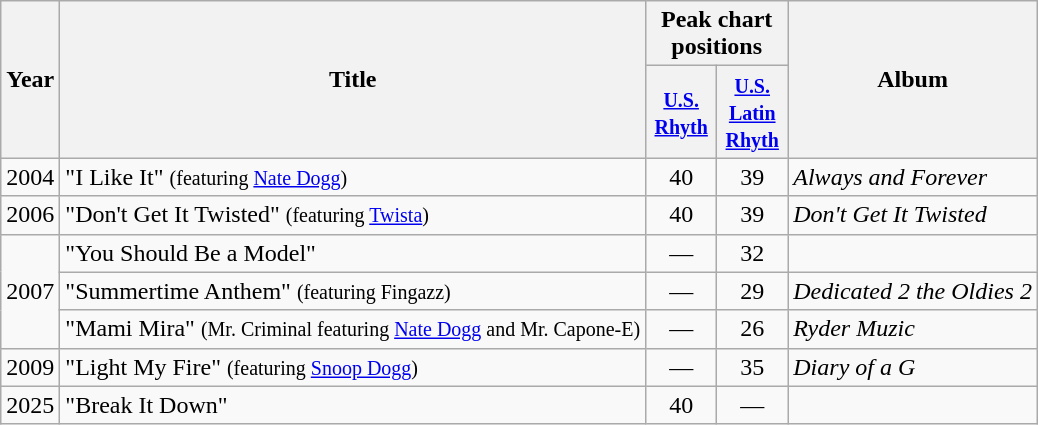<table class="wikitable" style="text-align:center">
<tr>
<th rowspan="2">Year</th>
<th rowspan="2">Title</th>
<th colspan="2">Peak chart positions</th>
<th rowspan="2">Album</th>
</tr>
<tr>
<th style="width:40px;"><small><a href='#'>U.S. Rhyth</a></small><br></th>
<th style="width:40px;"><small><a href='#'>U.S. Latin Rhyth</a></small></th>
</tr>
<tr>
<td>2004</td>
<td style="text-align:left; vertical-align:top;">"I Like It" <small>(featuring <a href='#'>Nate Dogg</a>)</small></td>
<td>40</td>
<td>39</td>
<td align="left"><em>Always and Forever</em></td>
</tr>
<tr>
<td>2006</td>
<td style="text-align:left; vertical-align:top;">"Don't Get It Twisted" <small>(featuring <a href='#'>Twista</a>)</small></td>
<td>40</td>
<td>39</td>
<td style="text-align:left"><em>Don't Get It Twisted</em></td>
</tr>
<tr>
<td rowspan="3">2007</td>
<td align="left">"You Should Be a Model"</td>
<td>—</td>
<td>32</td>
</tr>
<tr>
<td style="text-align:left; vertical-align:top;">"Summertime Anthem" <small>(featuring Fingazz)</small></td>
<td>—</td>
<td>29</td>
<td align="left"><em>Dedicated 2 the Oldies 2</em></td>
</tr>
<tr>
<td align=left>"Mami Mira" <small>(Mr. Criminal featuring <a href='#'>Nate Dogg</a> and Mr. Capone-E)</small></td>
<td>—</td>
<td>26</td>
<td align=left><em>Ryder Muzic</em></td>
</tr>
<tr>
<td>2009</td>
<td style="text-align:left; vertical-align:top">"Light My Fire" <small>(featuring <a href='#'>Snoop Dogg</a>)</small></td>
<td>—</td>
<td>35</td>
<td align="left"><em>Diary of a G</em></td>
</tr>
<tr>
<td>2025</td>
<td style="text-align:left; vertical-align:top">"Break It Down"</td>
<td>40</td>
<td>—</td>
<td></td>
</tr>
</table>
